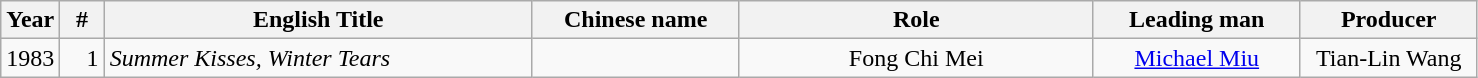<table class="wikitable">
<tr>
<th width=4%>Year</th>
<th width=3%>#</th>
<th style="width:29%;">English Title</th>
<th style="width:14%;">Chinese name</th>
<th style="width:24%;">Role</th>
<th style="width:14%;">Leading man</th>
<th style="width:12%;">Producer</th>
</tr>
<tr>
<td>1983</td>
<td align=right>1</td>
<td><em>Summer Kisses, Winter Tears</em></td>
<td align=center></td>
<td align=center>Fong Chi Mei</td>
<td align=center><a href='#'>Michael Miu</a></td>
<td align=center>Tian-Lin Wang</td>
</tr>
</table>
